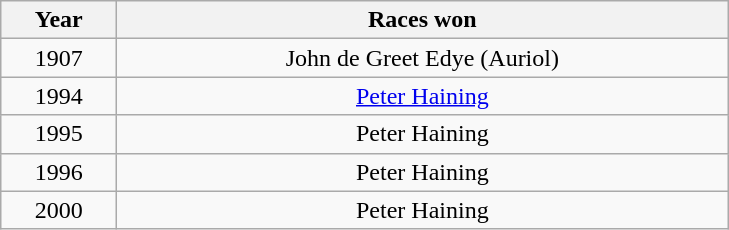<table class="wikitable" style="text-align:center">
<tr>
<th width=70>Year</th>
<th width=400>Races won</th>
</tr>
<tr>
<td>1907</td>
<td>John de Greet Edye (Auriol)</td>
</tr>
<tr>
<td>1994</td>
<td><a href='#'>Peter Haining</a></td>
</tr>
<tr>
<td>1995</td>
<td>Peter Haining</td>
</tr>
<tr>
<td>1996</td>
<td>Peter Haining</td>
</tr>
<tr>
<td>2000</td>
<td>Peter Haining</td>
</tr>
</table>
